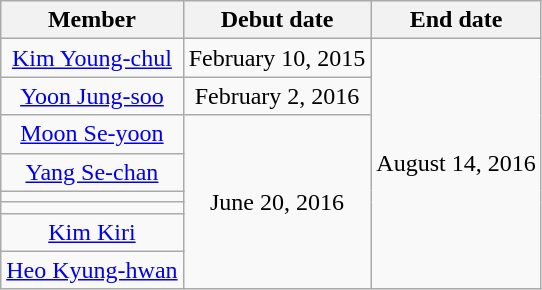<table class="wikitable sortable" style="text-align:center;">
<tr>
<th>Member</th>
<th>Debut date</th>
<th>End date</th>
</tr>
<tr>
<td><a href='#'>Kim Young-chul</a></td>
<td>February 10, 2015</td>
<td rowspan=8>August 14, 2016</td>
</tr>
<tr>
<td><a href='#'>Yoon Jung-soo</a></td>
<td>February 2, 2016</td>
</tr>
<tr>
<td><a href='#'>Moon Se-yoon</a></td>
<td rowspan=6>June 20, 2016</td>
</tr>
<tr>
<td><a href='#'>Yang Se-chan</a></td>
</tr>
<tr>
<td></td>
</tr>
<tr>
<td></td>
</tr>
<tr>
<td><a href='#'>Kim Kiri</a></td>
</tr>
<tr>
<td><a href='#'>Heo Kyung-hwan</a></td>
</tr>
</table>
